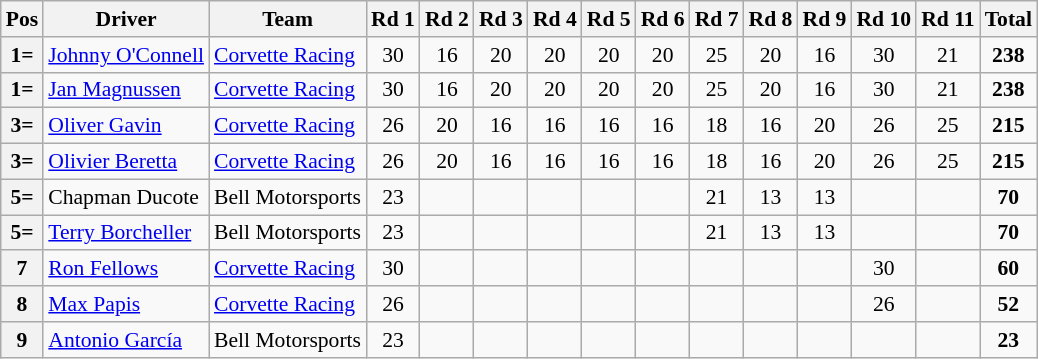<table class="wikitable" style="font-size: 90%;">
<tr>
<th>Pos</th>
<th>Driver</th>
<th>Team</th>
<th>Rd 1</th>
<th>Rd 2</th>
<th>Rd 3</th>
<th>Rd 4</th>
<th>Rd 5</th>
<th>Rd 6</th>
<th>Rd 7</th>
<th>Rd 8</th>
<th>Rd 9</th>
<th>Rd 10</th>
<th>Rd 11</th>
<th>Total</th>
</tr>
<tr>
<th>1=</th>
<td> <a href='#'>Johnny O'Connell</a></td>
<td> <a href='#'>Corvette Racing</a></td>
<td align="center">30</td>
<td align="center">16</td>
<td align="center">20</td>
<td align="center">20</td>
<td align="center">20</td>
<td align="center">20</td>
<td align="center">25</td>
<td align="center">20</td>
<td align="center">16</td>
<td align="center">30</td>
<td align="center">21</td>
<td align="center"><strong>238</strong></td>
</tr>
<tr>
<th>1=</th>
<td> <a href='#'>Jan Magnussen</a></td>
<td> <a href='#'>Corvette Racing</a></td>
<td align="center">30</td>
<td align="center">16</td>
<td align="center">20</td>
<td align="center">20</td>
<td align="center">20</td>
<td align="center">20</td>
<td align="center">25</td>
<td align="center">20</td>
<td align="center">16</td>
<td align="center">30</td>
<td align="center">21</td>
<td align="center"><strong>238</strong></td>
</tr>
<tr>
<th>3=</th>
<td> <a href='#'>Oliver Gavin</a></td>
<td> <a href='#'>Corvette Racing</a></td>
<td align="center">26</td>
<td align="center">20</td>
<td align="center">16</td>
<td align="center">16</td>
<td align="center">16</td>
<td align="center">16</td>
<td align="center">18</td>
<td align="center">16</td>
<td align="center">20</td>
<td align="center">26</td>
<td align="center">25</td>
<td align="center"><strong>215</strong></td>
</tr>
<tr>
<th>3=</th>
<td> <a href='#'>Olivier Beretta</a></td>
<td> <a href='#'>Corvette Racing</a></td>
<td align="center">26</td>
<td align="center">20</td>
<td align="center">16</td>
<td align="center">16</td>
<td align="center">16</td>
<td align="center">16</td>
<td align="center">18</td>
<td align="center">16</td>
<td align="center">20</td>
<td align="center">26</td>
<td align="center">25</td>
<td align="center"><strong>215</strong></td>
</tr>
<tr>
<th>5=</th>
<td> Chapman Ducote</td>
<td> Bell Motorsports</td>
<td align="center">23</td>
<td></td>
<td></td>
<td></td>
<td></td>
<td></td>
<td align="center">21</td>
<td align="center">13</td>
<td align="center">13</td>
<td></td>
<td></td>
<td align="center"><strong>70</strong></td>
</tr>
<tr>
<th>5=</th>
<td> <a href='#'>Terry Borcheller</a></td>
<td> Bell Motorsports</td>
<td align="center">23</td>
<td></td>
<td></td>
<td></td>
<td></td>
<td></td>
<td align="center">21</td>
<td align="center">13</td>
<td align="center">13</td>
<td></td>
<td></td>
<td align="center"><strong>70</strong></td>
</tr>
<tr>
<th>7</th>
<td> <a href='#'>Ron Fellows</a></td>
<td> <a href='#'>Corvette Racing</a></td>
<td align="center">30</td>
<td></td>
<td></td>
<td></td>
<td></td>
<td></td>
<td></td>
<td></td>
<td></td>
<td align="center">30</td>
<td></td>
<td align="center"><strong>60</strong></td>
</tr>
<tr>
<th>8</th>
<td> <a href='#'>Max Papis</a></td>
<td> <a href='#'>Corvette Racing</a></td>
<td align="center">26</td>
<td></td>
<td></td>
<td></td>
<td></td>
<td></td>
<td></td>
<td></td>
<td></td>
<td align="center">26</td>
<td></td>
<td align="center"><strong>52</strong></td>
</tr>
<tr>
<th>9</th>
<td> <a href='#'>Antonio García</a></td>
<td> Bell Motorsports</td>
<td align="center">23</td>
<td></td>
<td></td>
<td></td>
<td></td>
<td></td>
<td></td>
<td></td>
<td></td>
<td></td>
<td></td>
<td align="center"><strong>23</strong></td>
</tr>
</table>
